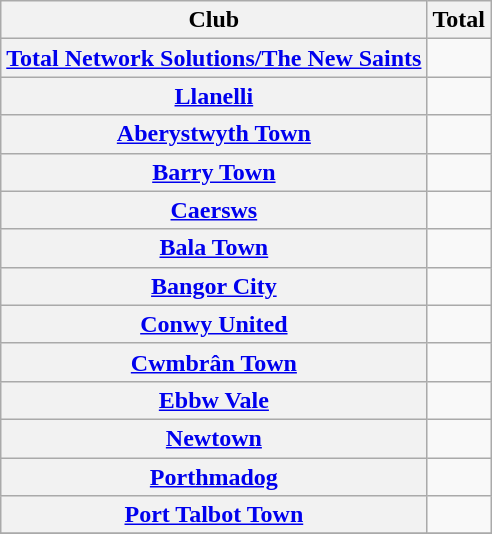<table class="sortable wikitable plainrowheaders">
<tr>
<th scope="col">Club</th>
<th scope="col">Total</th>
</tr>
<tr>
<th scope="row"><a href='#'>Total Network Solutions/The New Saints</a></th>
<td align="center"></td>
</tr>
<tr>
<th scope="row"><a href='#'>Llanelli</a></th>
<td align="center"></td>
</tr>
<tr>
<th scope="row"><a href='#'>Aberystwyth Town</a></th>
<td align="center"></td>
</tr>
<tr>
<th scope="row"><a href='#'>Barry Town</a></th>
<td align="center"></td>
</tr>
<tr>
<th scope="row"><a href='#'>Caersws</a></th>
<td align="center"></td>
</tr>
<tr>
<th scope="row"><a href='#'>Bala Town</a></th>
<td align="center"></td>
</tr>
<tr>
<th scope="row"><a href='#'>Bangor City</a></th>
<td align="center"></td>
</tr>
<tr>
<th scope="row"><a href='#'>Conwy United</a></th>
<td align="center"></td>
</tr>
<tr>
<th scope="row"><a href='#'>Cwmbrân Town</a></th>
<td align="center"></td>
</tr>
<tr>
<th scope="row"><a href='#'>Ebbw Vale</a></th>
<td align="center"></td>
</tr>
<tr>
<th scope="row"><a href='#'>Newtown</a></th>
<td align="center"></td>
</tr>
<tr>
<th scope="row"><a href='#'>Porthmadog</a></th>
<td align="center"></td>
</tr>
<tr>
<th scope="row"><a href='#'>Port Talbot Town</a></th>
<td align="center"></td>
</tr>
<tr>
</tr>
</table>
